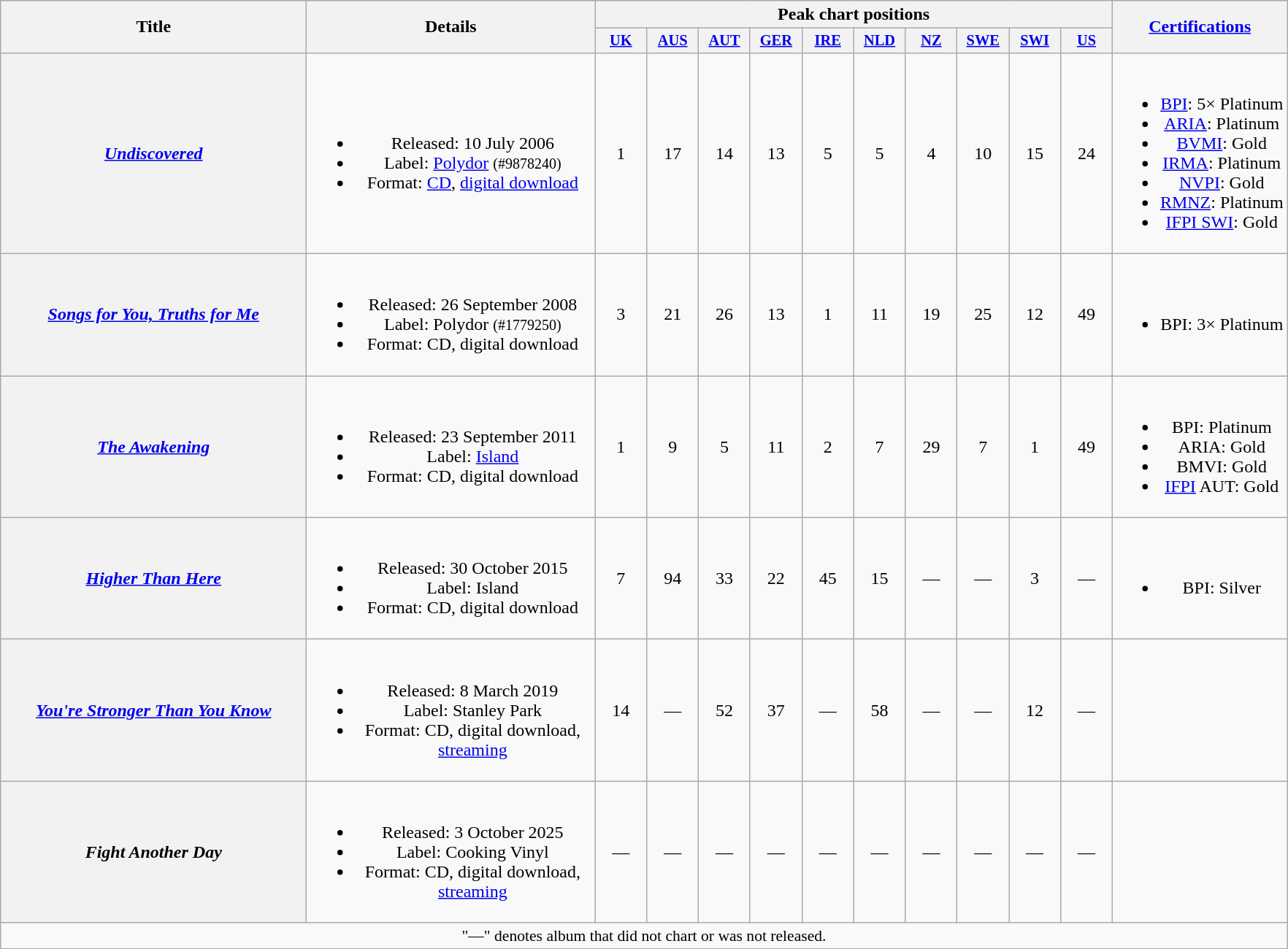<table class="wikitable plainrowheaders" style="text-align:center;">
<tr>
<th scope="col" rowspan="2" style="width:17em;">Title</th>
<th scope="col" rowspan="2" style="width:16em;">Details</th>
<th scope="col" colspan="10">Peak chart positions</th>
<th scope="col" rowspan="2"><a href='#'>Certifications</a></th>
</tr>
<tr>
<th scope="col" style="width:3em;font-size:85%;"><a href='#'>UK</a><br></th>
<th scope="col" style="width:3em;font-size:85%;"><a href='#'>AUS</a><br></th>
<th scope="col" style="width:3em;font-size:85%;"><a href='#'>AUT</a><br></th>
<th scope="col" style="width:3em;font-size:85%;"><a href='#'>GER</a><br></th>
<th scope="col" style="width:3em;font-size:85%;"><a href='#'>IRE</a><br></th>
<th scope="col" style="width:3em;font-size:85%;"><a href='#'>NLD</a><br></th>
<th scope="col" style="width:3em;font-size:85%;"><a href='#'>NZ</a><br></th>
<th scope="col" style="width:3em;font-size:85%;"><a href='#'>SWE</a><br></th>
<th scope="col" style="width:3em;font-size:85%;"><a href='#'>SWI</a><br></th>
<th scope="col" style="width:3em;font-size:85%;"><a href='#'>US</a><br></th>
</tr>
<tr>
<th scope="row"><em><a href='#'>Undiscovered</a></em></th>
<td><br><ul><li>Released: 10 July 2006</li><li>Label: <a href='#'>Polydor</a> <small>(#9878240)</small></li><li>Format: <a href='#'>CD</a>, <a href='#'>digital download</a></li></ul></td>
<td>1</td>
<td>17</td>
<td>14</td>
<td>13</td>
<td>5</td>
<td>5</td>
<td>4</td>
<td>10</td>
<td>15</td>
<td>24</td>
<td><br><ul><li><a href='#'>BPI</a>: 5× Platinum</li><li><a href='#'>ARIA</a>: Platinum</li><li><a href='#'>BVMI</a>: Gold</li><li><a href='#'>IRMA</a>: Platinum</li><li><a href='#'>NVPI</a>: Gold</li><li><a href='#'>RMNZ</a>: Platinum</li><li><a href='#'>IFPI SWI</a>: Gold</li></ul></td>
</tr>
<tr>
<th scope="row"><em><a href='#'>Songs for You, Truths for Me</a></em></th>
<td><br><ul><li>Released: 26 September 2008</li><li>Label: Polydor <small>(#1779250)</small></li><li>Format: CD, digital download</li></ul></td>
<td>3</td>
<td>21</td>
<td>26</td>
<td>13</td>
<td>1</td>
<td>11</td>
<td>19</td>
<td>25</td>
<td>12</td>
<td>49</td>
<td><br><ul><li>BPI: 3× Platinum</li></ul></td>
</tr>
<tr>
<th scope="row"><em><a href='#'>The Awakening</a></em></th>
<td><br><ul><li>Released: 23 September 2011</li><li>Label: <a href='#'>Island</a></li><li>Format: CD, digital download</li></ul></td>
<td>1</td>
<td>9</td>
<td>5</td>
<td>11</td>
<td>2</td>
<td>7</td>
<td>29</td>
<td>7</td>
<td>1</td>
<td>49</td>
<td><br><ul><li>BPI: Platinum</li><li>ARIA: Gold</li><li>BMVI: Gold</li><li><a href='#'>IFPI</a> AUT: Gold</li></ul></td>
</tr>
<tr>
<th scope="row"><em><a href='#'>Higher Than Here</a></em></th>
<td><br><ul><li>Released: 30 October 2015</li><li>Label: Island</li><li>Format: CD, digital download</li></ul></td>
<td>7</td>
<td>94</td>
<td>33</td>
<td>22</td>
<td>45</td>
<td>15</td>
<td>—</td>
<td>—</td>
<td>3</td>
<td>—</td>
<td><br><ul><li>BPI: Silver</li></ul></td>
</tr>
<tr>
<th scope="row"><em><a href='#'>You're Stronger Than You Know</a></em></th>
<td><br><ul><li>Released: 8 March 2019</li><li>Label: Stanley Park</li><li>Format: CD, digital download, <a href='#'>streaming</a></li></ul></td>
<td>14</td>
<td>—</td>
<td>52</td>
<td>37</td>
<td>—</td>
<td>58</td>
<td>—</td>
<td>—</td>
<td>12</td>
<td>—</td>
<td></td>
</tr>
<tr>
<th scope="row"><em>Fight Another Day</em></th>
<td><br><ul><li>Released: 3 October 2025</li><li>Label: Cooking Vinyl</li><li>Format: CD, digital download, <a href='#'>streaming</a></li></ul></td>
<td>—</td>
<td>—</td>
<td>—</td>
<td>—</td>
<td>—</td>
<td>—</td>
<td>—</td>
<td>—</td>
<td>—</td>
<td>—</td>
<td></td>
</tr>
<tr>
<td colspan="14" style="font-size:90%">"—" denotes album that did not chart or was not released.</td>
</tr>
</table>
